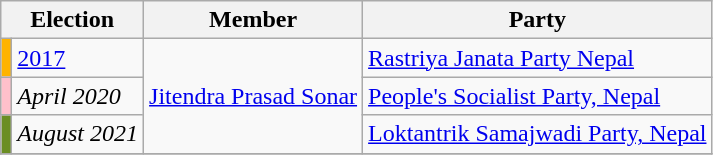<table class="wikitable">
<tr>
<th colspan="2">Election</th>
<th>Member</th>
<th>Party</th>
</tr>
<tr>
<td style="background-color:#ffb300"></td>
<td><a href='#'>2017</a></td>
<td rowspan="3"><a href='#'>Jitendra Prasad Sonar</a></td>
<td><a href='#'>Rastriya Janata Party Nepal</a></td>
</tr>
<tr>
<td style="background-color:pink"></td>
<td><em>April 2020</em></td>
<td><a href='#'>People's Socialist Party, Nepal</a></td>
</tr>
<tr>
<td style="background-color:olivedrab"></td>
<td><em>August 2021</em></td>
<td><a href='#'>Loktantrik Samajwadi Party, Nepal</a></td>
</tr>
<tr>
</tr>
</table>
